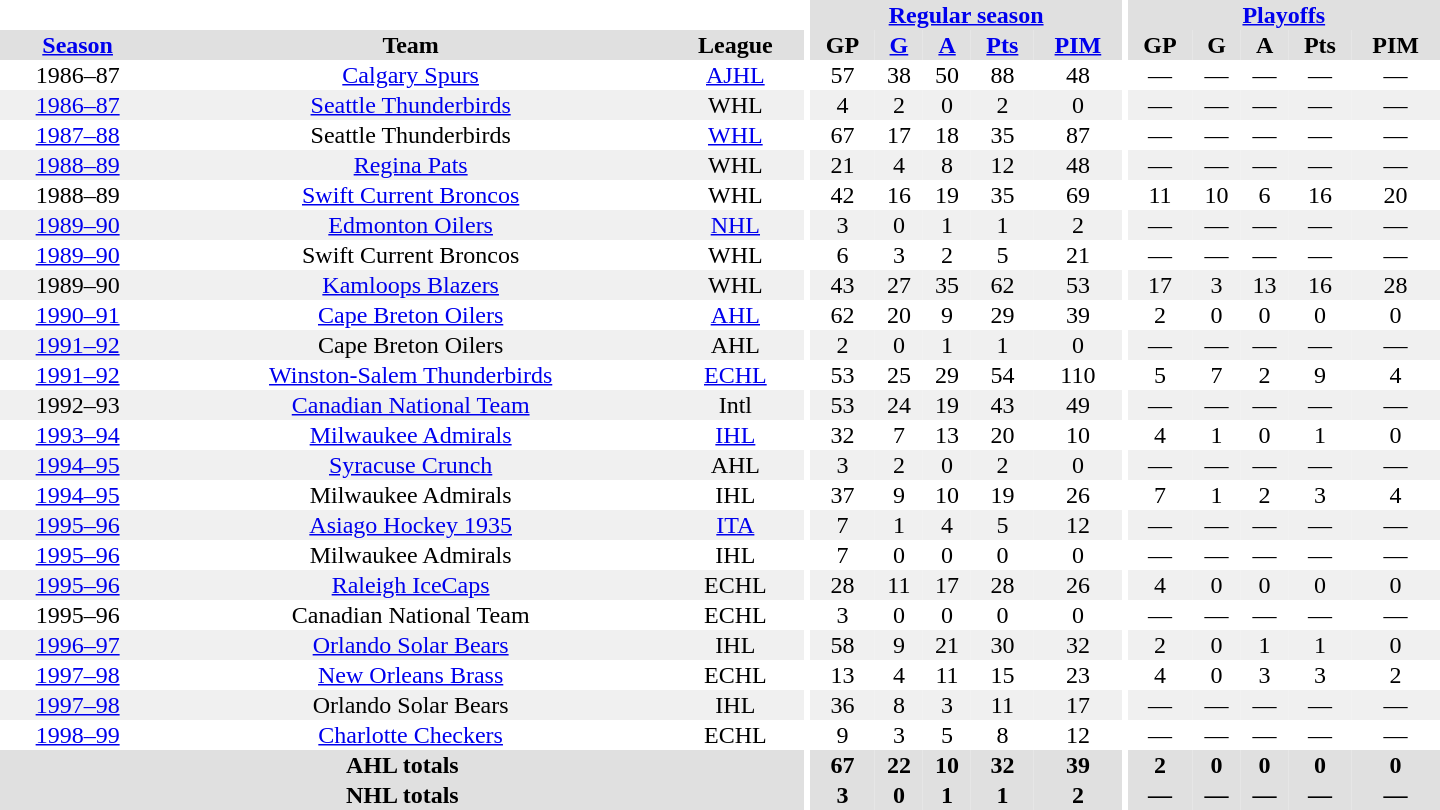<table border="0" cellpadding="1" cellspacing="0" style="text-align:center; width:60em">
<tr bgcolor="#e0e0e0">
<th colspan="3" bgcolor="#ffffff"></th>
<th rowspan="100" bgcolor="#ffffff"></th>
<th colspan="5"><a href='#'>Regular season</a></th>
<th rowspan="100" bgcolor="#ffffff"></th>
<th colspan="5"><a href='#'>Playoffs</a></th>
</tr>
<tr bgcolor="#e0e0e0">
<th><a href='#'>Season</a></th>
<th>Team</th>
<th>League</th>
<th>GP</th>
<th><a href='#'>G</a></th>
<th><a href='#'>A</a></th>
<th><a href='#'>Pts</a></th>
<th><a href='#'>PIM</a></th>
<th>GP</th>
<th>G</th>
<th>A</th>
<th>Pts</th>
<th>PIM</th>
</tr>
<tr>
<td>1986–87</td>
<td><a href='#'>Calgary Spurs</a></td>
<td><a href='#'>AJHL</a></td>
<td>57</td>
<td>38</td>
<td>50</td>
<td>88</td>
<td>48</td>
<td>—</td>
<td>—</td>
<td>—</td>
<td>—</td>
<td>—</td>
</tr>
<tr bgcolor="#f0f0f0">
<td><a href='#'>1986–87</a></td>
<td><a href='#'>Seattle Thunderbirds</a></td>
<td>WHL</td>
<td>4</td>
<td>2</td>
<td>0</td>
<td>2</td>
<td>0</td>
<td>—</td>
<td>—</td>
<td>—</td>
<td>—</td>
<td>—</td>
</tr>
<tr>
<td><a href='#'>1987–88</a></td>
<td>Seattle Thunderbirds</td>
<td><a href='#'>WHL</a></td>
<td>67</td>
<td>17</td>
<td>18</td>
<td>35</td>
<td>87</td>
<td>—</td>
<td>—</td>
<td>—</td>
<td>—</td>
<td>—</td>
</tr>
<tr bgcolor="#f0f0f0">
<td><a href='#'>1988–89</a></td>
<td><a href='#'>Regina Pats</a></td>
<td>WHL</td>
<td>21</td>
<td>4</td>
<td>8</td>
<td>12</td>
<td>48</td>
<td>—</td>
<td>—</td>
<td>—</td>
<td>—</td>
<td>—</td>
</tr>
<tr>
<td>1988–89</td>
<td><a href='#'>Swift Current Broncos</a></td>
<td>WHL</td>
<td>42</td>
<td>16</td>
<td>19</td>
<td>35</td>
<td>69</td>
<td>11</td>
<td>10</td>
<td>6</td>
<td>16</td>
<td>20</td>
</tr>
<tr bgcolor="#f0f0f0">
<td><a href='#'>1989–90</a></td>
<td><a href='#'>Edmonton Oilers</a></td>
<td><a href='#'>NHL</a></td>
<td>3</td>
<td>0</td>
<td>1</td>
<td>1</td>
<td>2</td>
<td>—</td>
<td>—</td>
<td>—</td>
<td>—</td>
<td>—</td>
</tr>
<tr>
<td><a href='#'>1989–90</a></td>
<td>Swift Current Broncos</td>
<td>WHL</td>
<td>6</td>
<td>3</td>
<td>2</td>
<td>5</td>
<td>21</td>
<td>—</td>
<td>—</td>
<td>—</td>
<td>—</td>
<td>—</td>
</tr>
<tr bgcolor="#f0f0f0">
<td>1989–90</td>
<td><a href='#'>Kamloops Blazers</a></td>
<td>WHL</td>
<td>43</td>
<td>27</td>
<td>35</td>
<td>62</td>
<td>53</td>
<td>17</td>
<td>3</td>
<td>13</td>
<td>16</td>
<td>28</td>
</tr>
<tr>
<td><a href='#'>1990–91</a></td>
<td><a href='#'>Cape Breton Oilers</a></td>
<td><a href='#'>AHL</a></td>
<td>62</td>
<td>20</td>
<td>9</td>
<td>29</td>
<td>39</td>
<td>2</td>
<td>0</td>
<td>0</td>
<td>0</td>
<td>0</td>
</tr>
<tr bgcolor="#f0f0f0">
<td><a href='#'>1991–92</a></td>
<td>Cape Breton Oilers</td>
<td>AHL</td>
<td>2</td>
<td>0</td>
<td>1</td>
<td>1</td>
<td>0</td>
<td>—</td>
<td>—</td>
<td>—</td>
<td>—</td>
<td>—</td>
</tr>
<tr>
<td><a href='#'>1991–92</a></td>
<td><a href='#'>Winston-Salem Thunderbirds</a></td>
<td><a href='#'>ECHL</a></td>
<td>53</td>
<td>25</td>
<td>29</td>
<td>54</td>
<td>110</td>
<td>5</td>
<td>7</td>
<td>2</td>
<td>9</td>
<td>4</td>
</tr>
<tr bgcolor="#f0f0f0">
<td>1992–93</td>
<td><a href='#'>Canadian National Team</a></td>
<td>Intl</td>
<td>53</td>
<td>24</td>
<td>19</td>
<td>43</td>
<td>49</td>
<td>—</td>
<td>—</td>
<td>—</td>
<td>—</td>
<td>—</td>
</tr>
<tr>
<td><a href='#'>1993–94</a></td>
<td><a href='#'>Milwaukee Admirals</a></td>
<td><a href='#'>IHL</a></td>
<td>32</td>
<td>7</td>
<td>13</td>
<td>20</td>
<td>10</td>
<td>4</td>
<td>1</td>
<td>0</td>
<td>1</td>
<td>0</td>
</tr>
<tr bgcolor="#f0f0f0">
<td><a href='#'>1994–95</a></td>
<td><a href='#'>Syracuse Crunch</a></td>
<td>AHL</td>
<td>3</td>
<td>2</td>
<td>0</td>
<td>2</td>
<td>0</td>
<td>—</td>
<td>—</td>
<td>—</td>
<td>—</td>
<td>—</td>
</tr>
<tr>
<td><a href='#'>1994–95</a></td>
<td>Milwaukee Admirals</td>
<td>IHL</td>
<td>37</td>
<td>9</td>
<td>10</td>
<td>19</td>
<td>26</td>
<td>7</td>
<td>1</td>
<td>2</td>
<td>3</td>
<td>4</td>
</tr>
<tr bgcolor="#f0f0f0">
<td><a href='#'>1995–96</a></td>
<td><a href='#'>Asiago Hockey 1935</a></td>
<td><a href='#'>ITA</a></td>
<td>7</td>
<td>1</td>
<td>4</td>
<td>5</td>
<td>12</td>
<td>—</td>
<td>—</td>
<td>—</td>
<td>—</td>
<td>—</td>
</tr>
<tr>
<td><a href='#'>1995–96</a></td>
<td>Milwaukee Admirals</td>
<td>IHL</td>
<td>7</td>
<td>0</td>
<td>0</td>
<td>0</td>
<td>0</td>
<td>—</td>
<td>—</td>
<td>—</td>
<td>—</td>
<td>—</td>
</tr>
<tr bgcolor="#f0f0f0">
<td><a href='#'>1995–96</a></td>
<td><a href='#'>Raleigh IceCaps</a></td>
<td>ECHL</td>
<td>28</td>
<td>11</td>
<td>17</td>
<td>28</td>
<td>26</td>
<td>4</td>
<td>0</td>
<td>0</td>
<td>0</td>
<td>0</td>
</tr>
<tr>
<td>1995–96</td>
<td>Canadian National Team</td>
<td>ECHL</td>
<td>3</td>
<td>0</td>
<td>0</td>
<td>0</td>
<td>0</td>
<td>—</td>
<td>—</td>
<td>—</td>
<td>—</td>
<td>—</td>
</tr>
<tr bgcolor="#f0f0f0">
<td><a href='#'>1996–97</a></td>
<td><a href='#'>Orlando Solar Bears</a></td>
<td>IHL</td>
<td>58</td>
<td>9</td>
<td>21</td>
<td>30</td>
<td>32</td>
<td>2</td>
<td>0</td>
<td>1</td>
<td>1</td>
<td>0</td>
</tr>
<tr>
<td><a href='#'>1997–98</a></td>
<td><a href='#'>New Orleans Brass</a></td>
<td>ECHL</td>
<td>13</td>
<td>4</td>
<td>11</td>
<td>15</td>
<td>23</td>
<td>4</td>
<td>0</td>
<td>3</td>
<td>3</td>
<td>2</td>
</tr>
<tr bgcolor="#f0f0f0">
<td><a href='#'>1997–98</a></td>
<td>Orlando Solar Bears</td>
<td>IHL</td>
<td>36</td>
<td>8</td>
<td>3</td>
<td>11</td>
<td>17</td>
<td>—</td>
<td>—</td>
<td>—</td>
<td>—</td>
<td>—</td>
</tr>
<tr>
<td><a href='#'>1998–99</a></td>
<td><a href='#'>Charlotte Checkers</a></td>
<td>ECHL</td>
<td>9</td>
<td>3</td>
<td>5</td>
<td>8</td>
<td>12</td>
<td>—</td>
<td>—</td>
<td>—</td>
<td>—</td>
<td>—</td>
</tr>
<tr bgcolor="#e0e0e0">
<th colspan="3">AHL totals</th>
<th>67</th>
<th>22</th>
<th>10</th>
<th>32</th>
<th>39</th>
<th>2</th>
<th>0</th>
<th>0</th>
<th>0</th>
<th>0</th>
</tr>
<tr bgcolor="#e0e0e0">
<th colspan="3">NHL totals</th>
<th>3</th>
<th>0</th>
<th>1</th>
<th>1</th>
<th>2</th>
<th>—</th>
<th>—</th>
<th>—</th>
<th>—</th>
<th>—</th>
</tr>
</table>
